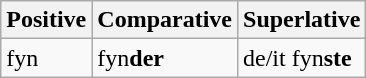<table class="wikitable">
<tr>
<th>Positive</th>
<th>Comparative</th>
<th>Superlative</th>
</tr>
<tr>
<td>fyn</td>
<td>fyn<strong>der</strong></td>
<td>de/it fyn<strong>ste</strong></td>
</tr>
</table>
